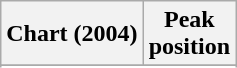<table class="wikitable plainrowheaders sortable" border="1">
<tr>
<th scope="col">Chart (2004)</th>
<th scope="col">Peak<br>position</th>
</tr>
<tr>
</tr>
<tr>
</tr>
<tr>
</tr>
<tr>
</tr>
<tr>
</tr>
</table>
